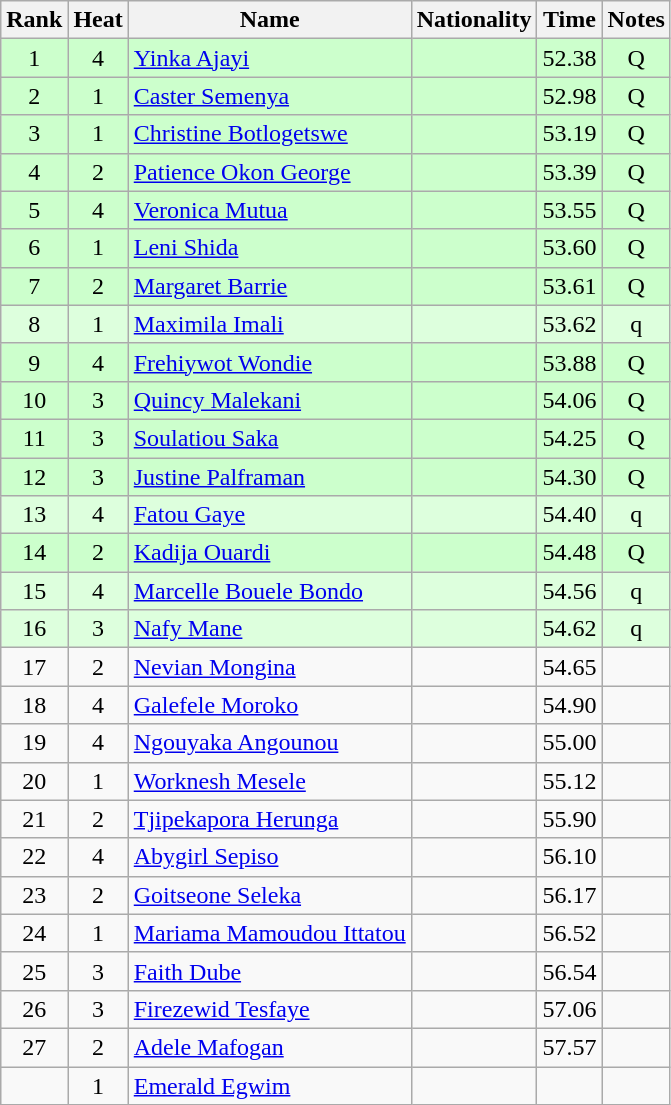<table class="wikitable sortable" style="text-align:center">
<tr>
<th>Rank</th>
<th>Heat</th>
<th>Name</th>
<th>Nationality</th>
<th>Time</th>
<th>Notes</th>
</tr>
<tr bgcolor=ccffcc>
<td>1</td>
<td>4</td>
<td align=left><a href='#'>Yinka Ajayi</a></td>
<td align=left></td>
<td>52.38</td>
<td>Q</td>
</tr>
<tr bgcolor=ccffcc>
<td>2</td>
<td>1</td>
<td align=left><a href='#'>Caster Semenya</a></td>
<td align=left></td>
<td>52.98</td>
<td>Q</td>
</tr>
<tr bgcolor=ccffcc>
<td>3</td>
<td>1</td>
<td align=left><a href='#'>Christine Botlogetswe</a></td>
<td align=left></td>
<td>53.19</td>
<td>Q</td>
</tr>
<tr bgcolor=ccffcc>
<td>4</td>
<td>2</td>
<td align=left><a href='#'>Patience Okon George</a></td>
<td align=left></td>
<td>53.39</td>
<td>Q</td>
</tr>
<tr bgcolor=ccffcc>
<td>5</td>
<td>4</td>
<td align=left><a href='#'>Veronica Mutua</a></td>
<td align=left></td>
<td>53.55</td>
<td>Q</td>
</tr>
<tr bgcolor=ccffcc>
<td>6</td>
<td>1</td>
<td align=left><a href='#'>Leni Shida</a></td>
<td align=left></td>
<td>53.60</td>
<td>Q</td>
</tr>
<tr bgcolor=ccffcc>
<td>7</td>
<td>2</td>
<td align=left><a href='#'>Margaret Barrie</a></td>
<td align=left></td>
<td>53.61</td>
<td>Q</td>
</tr>
<tr bgcolor=ddffdd>
<td>8</td>
<td>1</td>
<td align=left><a href='#'>Maximila Imali</a></td>
<td align=left></td>
<td>53.62</td>
<td>q</td>
</tr>
<tr bgcolor=ccffcc>
<td>9</td>
<td>4</td>
<td align=left><a href='#'>Frehiywot Wondie</a></td>
<td align=left></td>
<td>53.88</td>
<td>Q</td>
</tr>
<tr bgcolor=ccffcc>
<td>10</td>
<td>3</td>
<td align=left><a href='#'>Quincy Malekani</a></td>
<td align=left></td>
<td>54.06</td>
<td>Q</td>
</tr>
<tr bgcolor=ccffcc>
<td>11</td>
<td>3</td>
<td align=left><a href='#'>Soulatiou Saka</a></td>
<td align=left></td>
<td>54.25</td>
<td>Q</td>
</tr>
<tr bgcolor=ccffcc>
<td>12</td>
<td>3</td>
<td align=left><a href='#'>Justine Palframan</a></td>
<td align=left></td>
<td>54.30</td>
<td>Q</td>
</tr>
<tr bgcolor=ddffdd>
<td>13</td>
<td>4</td>
<td align=left><a href='#'>Fatou Gaye</a></td>
<td align=left></td>
<td>54.40</td>
<td>q</td>
</tr>
<tr bgcolor=ccffcc>
<td>14</td>
<td>2</td>
<td align=left><a href='#'>Kadija Ouardi</a></td>
<td align=left></td>
<td>54.48</td>
<td>Q</td>
</tr>
<tr bgcolor=ddffdd>
<td>15</td>
<td>4</td>
<td align=left><a href='#'>Marcelle Bouele Bondo</a></td>
<td align=left></td>
<td>54.56</td>
<td>q</td>
</tr>
<tr bgcolor=ddffdd>
<td>16</td>
<td>3</td>
<td align=left><a href='#'>Nafy Mane</a></td>
<td align=left></td>
<td>54.62</td>
<td>q</td>
</tr>
<tr>
<td>17</td>
<td>2</td>
<td align=left><a href='#'>Nevian Mongina</a></td>
<td align=left></td>
<td>54.65</td>
<td></td>
</tr>
<tr>
<td>18</td>
<td>4</td>
<td align=left><a href='#'>Galefele Moroko</a></td>
<td align=left></td>
<td>54.90</td>
<td></td>
</tr>
<tr>
<td>19</td>
<td>4</td>
<td align=left><a href='#'>Ngouyaka Angounou</a></td>
<td align=left></td>
<td>55.00</td>
<td></td>
</tr>
<tr>
<td>20</td>
<td>1</td>
<td align=left><a href='#'>Worknesh Mesele</a></td>
<td align=left></td>
<td>55.12</td>
<td></td>
</tr>
<tr>
<td>21</td>
<td>2</td>
<td align=left><a href='#'>Tjipekapora Herunga</a></td>
<td align=left></td>
<td>55.90</td>
<td></td>
</tr>
<tr>
<td>22</td>
<td>4</td>
<td align=left><a href='#'>Abygirl Sepiso</a></td>
<td align=left></td>
<td>56.10</td>
<td></td>
</tr>
<tr>
<td>23</td>
<td>2</td>
<td align=left><a href='#'>Goitseone Seleka</a></td>
<td align=left></td>
<td>56.17</td>
<td></td>
</tr>
<tr>
<td>24</td>
<td>1</td>
<td align=left><a href='#'>Mariama Mamoudou Ittatou</a></td>
<td align=left></td>
<td>56.52</td>
<td></td>
</tr>
<tr>
<td>25</td>
<td>3</td>
<td align=left><a href='#'>Faith Dube</a></td>
<td align=left></td>
<td>56.54</td>
<td></td>
</tr>
<tr>
<td>26</td>
<td>3</td>
<td align=left><a href='#'>Firezewid Tesfaye</a></td>
<td align=left></td>
<td>57.06</td>
<td></td>
</tr>
<tr>
<td>27</td>
<td>2</td>
<td align=left><a href='#'>Adele Mafogan</a></td>
<td align=left></td>
<td>57.57</td>
<td></td>
</tr>
<tr>
<td></td>
<td>1</td>
<td align=left><a href='#'>Emerald Egwim</a></td>
<td align=left></td>
<td></td>
<td></td>
</tr>
</table>
